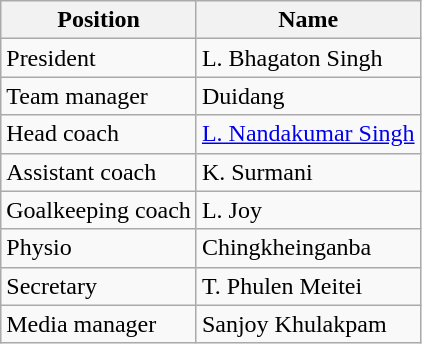<table class="wikitable">
<tr>
<th>Position</th>
<th>Name</th>
</tr>
<tr>
<td>President</td>
<td> L. Bhagaton Singh</td>
</tr>
<tr>
<td>Team manager</td>
<td> Duidang</td>
</tr>
<tr>
<td>Head coach</td>
<td> <a href='#'>L. Nandakumar Singh</a></td>
</tr>
<tr>
<td>Assistant coach</td>
<td> K. Surmani</td>
</tr>
<tr>
<td>Goalkeeping coach</td>
<td> L. Joy</td>
</tr>
<tr>
<td>Physio</td>
<td> Chingkheinganba</td>
</tr>
<tr>
<td>Secretary</td>
<td> T. Phulen Meitei</td>
</tr>
<tr>
<td>Media manager</td>
<td> Sanjoy Khulakpam</td>
</tr>
</table>
